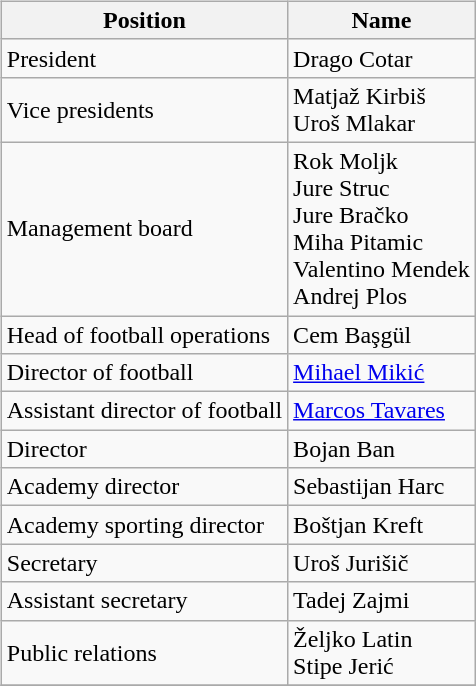<table>
<tr>
<td valign="top"><br><table class="wikitable">
<tr>
<th>Position</th>
<th>Name</th>
</tr>
<tr>
<td>President</td>
<td>Drago Cotar</td>
</tr>
<tr>
<td>Vice presidents</td>
<td>Matjaž Kirbiš<br>Uroš Mlakar</td>
</tr>
<tr>
<td>Management board</td>
<td>Rok Moljk<br>Jure Struc<br>Jure Bračko<br>Miha Pitamic<br>Valentino Mendek<br>Andrej Plos</td>
</tr>
<tr>
<td>Head of football operations</td>
<td>Cem Başgül</td>
</tr>
<tr>
<td>Director of football</td>
<td><a href='#'>Mihael Mikić</a></td>
</tr>
<tr>
<td>Assistant director of football</td>
<td><a href='#'>Marcos Tavares</a></td>
</tr>
<tr>
<td>Director</td>
<td>Bojan Ban</td>
</tr>
<tr>
<td>Academy director</td>
<td>Sebastijan Harc</td>
</tr>
<tr>
<td>Academy sporting director</td>
<td>Boštjan Kreft</td>
</tr>
<tr>
<td>Secretary</td>
<td>Uroš Jurišič</td>
</tr>
<tr>
<td>Assistant secretary</td>
<td>Tadej Zajmi</td>
</tr>
<tr>
<td>Public relations</td>
<td>Željko Latin<br>Stipe Jerić</td>
</tr>
<tr>
</tr>
</table>
</td>
</tr>
</table>
